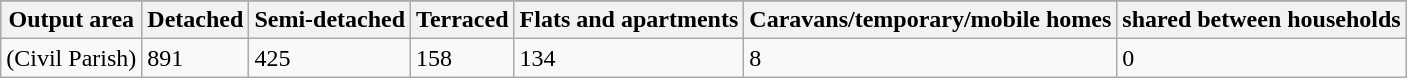<table class="wikitable">
<tr>
</tr>
<tr>
<th>Output area</th>
<th>Detached</th>
<th>Semi-detached</th>
<th>Terraced</th>
<th>Flats and apartments</th>
<th>Caravans/temporary/mobile homes</th>
<th>shared between households</th>
</tr>
<tr>
<td>(Civil Parish)</td>
<td>891</td>
<td>425</td>
<td>158</td>
<td>134</td>
<td>8</td>
<td>0</td>
</tr>
</table>
